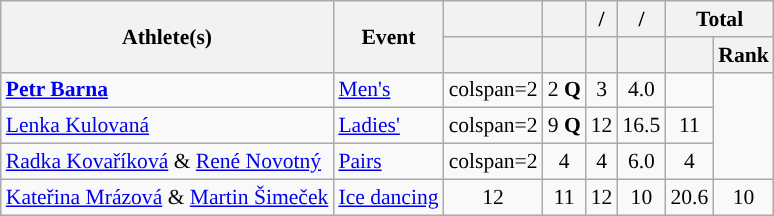<table class="wikitable" style="font-size:90%">
<tr>
<th rowspan="2">Athlete(s)</th>
<th rowspan="2">Event</th>
<th></th>
<th></th>
<th>/</th>
<th>/</th>
<th colspan="2">Total</th>
</tr>
<tr>
<th></th>
<th></th>
<th></th>
<th></th>
<th></th>
<th>Rank</th>
</tr>
<tr align="center">
<td align="left"><strong><a href='#'>Petr Barna</a></strong></td>
<td align="left"><a href='#'>Men's</a></td>
<td>colspan=2 </td>
<td>2 <strong>Q</strong></td>
<td>3</td>
<td>4.0</td>
<td></td>
</tr>
<tr align="center">
<td align="left"><a href='#'>Lenka Kulovaná</a></td>
<td align="left"><a href='#'>Ladies'</a></td>
<td>colspan=2 </td>
<td>9 <strong>Q</strong></td>
<td>12</td>
<td>16.5</td>
<td>11</td>
</tr>
<tr align="center">
<td align="left"><a href='#'>Radka Kovaříková</a> & <a href='#'>René Novotný</a></td>
<td align="left"><a href='#'>Pairs</a></td>
<td>colspan=2 </td>
<td>4</td>
<td>4</td>
<td>6.0</td>
<td>4</td>
</tr>
<tr align="center">
<td align="left"><a href='#'>Kateřina Mrázová</a> & <a href='#'>Martin Šimeček</a></td>
<td align="left"><a href='#'>Ice dancing</a></td>
<td>12</td>
<td>11</td>
<td>12</td>
<td>10</td>
<td>20.6</td>
<td>10</td>
</tr>
</table>
